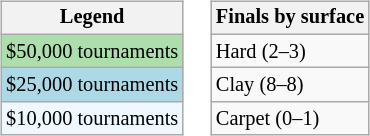<table>
<tr valign=top>
<td><br><table class=wikitable style="font-size:85%">
<tr>
<th>Legend</th>
</tr>
<tr style="background:#addfad;">
<td>$50,000 tournaments</td>
</tr>
<tr style="background:lightblue;">
<td>$25,000 tournaments</td>
</tr>
<tr style="background:#f0f8ff;">
<td>$10,000 tournaments</td>
</tr>
</table>
</td>
<td><br><table class=wikitable style="font-size:85%">
<tr>
<th>Finals by surface</th>
</tr>
<tr>
<td>Hard (2–3)</td>
</tr>
<tr>
<td>Clay (8–8)</td>
</tr>
<tr>
<td>Carpet (0–1)</td>
</tr>
</table>
</td>
</tr>
</table>
